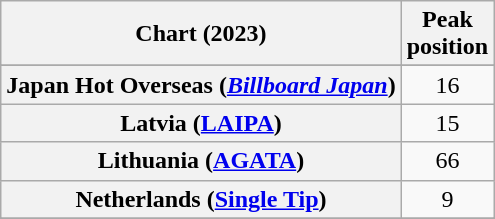<table class="wikitable sortable plainrowheaders" style="text-align:center">
<tr>
<th scope="col">Chart (2023)</th>
<th scope="col">Peak<br>position</th>
</tr>
<tr>
</tr>
<tr>
</tr>
<tr>
</tr>
<tr>
</tr>
<tr>
<th scope="row">Japan Hot Overseas (<em><a href='#'>Billboard Japan</a></em>)</th>
<td>16</td>
</tr>
<tr>
<th scope="row">Latvia (<a href='#'>LAIPA</a>)</th>
<td>15</td>
</tr>
<tr>
<th scope="row">Lithuania (<a href='#'>AGATA</a>)</th>
<td>66</td>
</tr>
<tr>
<th scope="row">Netherlands (<a href='#'>Single Tip</a>)</th>
<td>9</td>
</tr>
<tr>
</tr>
<tr>
</tr>
<tr>
</tr>
<tr>
</tr>
<tr>
</tr>
</table>
